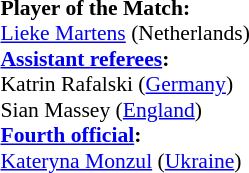<table width=100% style="font-size:90%">
<tr>
<td><br><strong>Player of the Match:</strong>
<br><a href='#'>Lieke Martens</a> (Netherlands)<br><strong><a href='#'>Assistant referees</a>:</strong>
<br>Katrin Rafalski (<a href='#'>Germany</a>)
<br>Sian Massey (<a href='#'>England</a>)
<br><strong><a href='#'>Fourth official</a>:</strong>
<br><a href='#'>Kateryna Monzul</a> (<a href='#'>Ukraine</a>)</td>
</tr>
</table>
